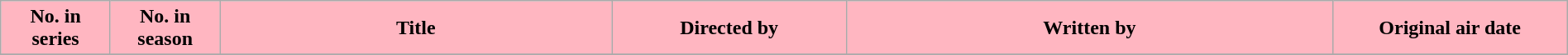<table class="wikitable plainrowheaders" style="width:100%; margin:auto;">
<tr>
<th style="background-color: #FFB6C1; text-align: center;" width="7%">No. in<br>series</th>
<th style="background-color: #FFB6C1; text-align: center;" width="7%">No. in<br>season</th>
<th style="background-color: #FFB6C1; text-align: center;" width="25%">Title</th>
<th style="background-color: #FFB6C1; text-align: center;" width="15%">Directed by</th>
<th style="background-color: #FFB6C1; text-align: center;" width="31%">Written by</th>
<th style="background-color: #FFB6C1; text-align: center;" width="15%">Original air date</th>
</tr>
<tr>
</tr>
</table>
